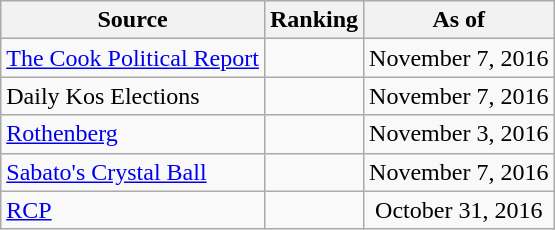<table class="wikitable" style="text-align:center">
<tr>
<th>Source</th>
<th>Ranking</th>
<th>As of</th>
</tr>
<tr>
<td align=left><a href='#'>The Cook Political Report</a></td>
<td></td>
<td>November 7, 2016</td>
</tr>
<tr>
<td align=left>Daily Kos Elections</td>
<td></td>
<td>November 7, 2016</td>
</tr>
<tr>
<td align=left><a href='#'>Rothenberg</a></td>
<td></td>
<td>November 3, 2016</td>
</tr>
<tr>
<td align=left><a href='#'>Sabato's Crystal Ball</a></td>
<td></td>
<td>November 7, 2016</td>
</tr>
<tr>
<td align="left"><a href='#'>RCP</a></td>
<td></td>
<td>October 31, 2016</td>
</tr>
</table>
